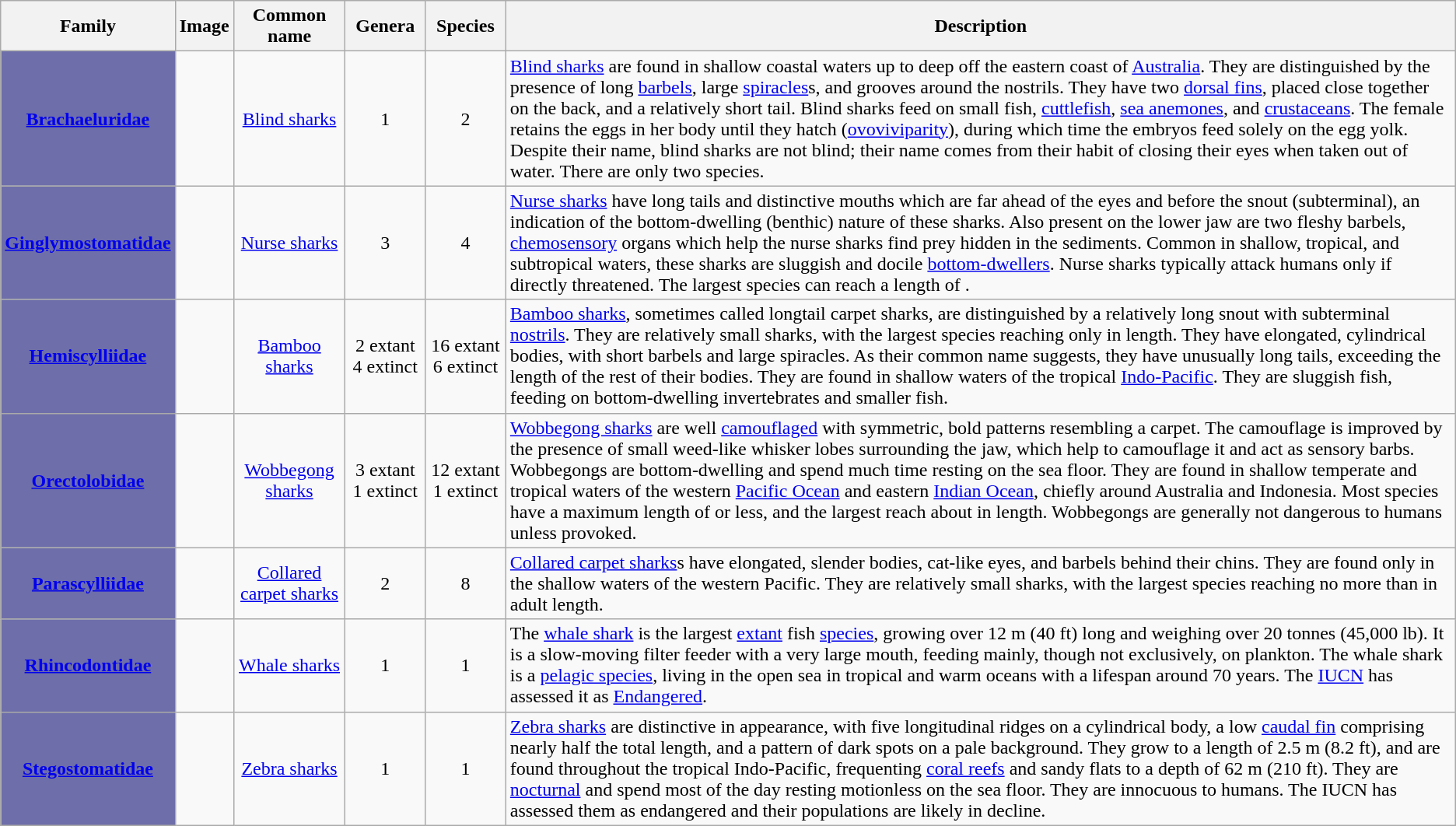<table class="wikitable">
<tr>
<th>Family</th>
<th>Image</th>
<th>Common name</th>
<th>Genera</th>
<th>Species</th>
<th>Description</th>
</tr>
<tr>
<th style="background:rgb(110,110,170)"><a href='#'><span>Brachaeluridae</span></a></th>
<td></td>
<td align=center><a href='#'>Blind sharks</a></td>
<td align=center>1</td>
<td align=center>2</td>
<td valign=top><a href='#'>Blind sharks</a> are found in shallow coastal waters up to  deep off the eastern coast of <a href='#'>Australia</a>. They are distinguished by the presence of long <a href='#'>barbels</a>, large <a href='#'>spiracles</a>s, and grooves around the nostrils.  They have two <a href='#'>dorsal fins</a>, placed close together on the back, and a relatively short tail. Blind sharks feed on small fish, <a href='#'>cuttlefish</a>, <a href='#'>sea anemones</a>, and <a href='#'>crustaceans</a>. The female retains the eggs in her body until they hatch (<a href='#'>ovoviviparity</a>), during which time the embryos feed solely on the egg yolk. Despite their name, blind sharks are not blind; their name comes from their habit of closing their eyes when taken out of water. There are only two species.</td>
</tr>
<tr>
<th style="background:rgb(110,110,170)"><a href='#'><span>Ginglymostomatidae</span></a></th>
<td></td>
<td align=center><a href='#'>Nurse sharks</a></td>
<td align=center>3</td>
<td align=center>4</td>
<td valign=top><a href='#'>Nurse sharks</a> have long tails and distinctive mouths which are far ahead of the eyes and before the snout (subterminal), an indication of the bottom-dwelling (benthic) nature of these sharks. Also present on the lower jaw are two fleshy barbels, <a href='#'>chemosensory</a> organs which help the nurse sharks find prey hidden in the sediments. Common in shallow, tropical, and subtropical waters, these sharks are sluggish and docile <a href='#'>bottom-dwellers</a>. Nurse sharks typically attack humans only if directly threatened. The largest species can reach a length of .</td>
</tr>
<tr>
<th style="background:rgb(110,110,170)"><a href='#'><span>Hemiscylliidae</span></a></th>
<td></td>
<td align=center><a href='#'>Bamboo sharks</a></td>
<td align=center>2 extant 4 extinct</td>
<td align=center>16 extant 6 extinct</td>
<td valign=top><a href='#'>Bamboo sharks</a>, sometimes called longtail carpet sharks, are distinguished by a relatively long snout with subterminal <a href='#'>nostrils</a>. They are relatively small sharks, with the largest species reaching only  in length. They have elongated, cylindrical bodies, with short barbels and large spiracles. As their common name suggests, they have unusually long tails, exceeding the length of the rest of their bodies. They are found in shallow waters of the tropical <a href='#'>Indo-Pacific</a>. They are sluggish fish, feeding on bottom-dwelling invertebrates and smaller fish.</td>
</tr>
<tr>
<th style="background:rgb(110,110,170)"><a href='#'><span>Orectolobidae</span></a></th>
<td></td>
<td align=center><a href='#'>Wobbegong sharks</a></td>
<td align=center>3 extant 1 extinct</td>
<td align=center>12 extant 1 extinct</td>
<td valign=top><a href='#'>Wobbegong sharks</a> are well <a href='#'>camouflaged</a> with symmetric, bold patterns resembling a carpet. The camouflage is improved by the presence of small weed-like whisker lobes surrounding the jaw, which help to camouflage it and act as sensory barbs. Wobbegongs are bottom-dwelling and spend much time resting on the sea floor. They are found in shallow temperate and tropical waters of the western <a href='#'>Pacific Ocean</a> and eastern <a href='#'>Indian Ocean</a>, chiefly around Australia and Indonesia. Most species have a maximum length of  or less, and the largest reach about  in length. Wobbegongs are generally not dangerous to humans unless provoked.</td>
</tr>
<tr>
<th style="background:rgb(110,110,170)"><a href='#'><span>Parascylliidae</span></a></th>
<td></td>
<td align=center><a href='#'>Collared carpet sharks</a></td>
<td align=center>2</td>
<td align=center>8</td>
<td valign=top><a href='#'>Collared carpet sharks</a>s have elongated, slender bodies, cat-like eyes, and barbels behind their chins. They are found only in the shallow waters of the western Pacific. They are relatively small sharks, with the largest species reaching no more than  in adult length.</td>
</tr>
<tr>
<th style="background:rgb(110,110,170)"><a href='#'><span>Rhincodontidae</span></a></th>
<td></td>
<td align=center><a href='#'>Whale sharks</a></td>
<td align=center>1</td>
<td align=center>1</td>
<td valign=top>The <a href='#'>whale shark</a> is the largest <a href='#'>extant</a> fish <a href='#'>species</a>, growing over 12 m (40 ft) long and weighing over 20 tonnes (45,000 lb). It is a slow-moving filter feeder with a very large mouth, feeding mainly, though not exclusively, on plankton. The whale shark is a <a href='#'>pelagic species</a>, living in the open sea in tropical and warm oceans with a lifespan around 70 years. The <a href='#'>IUCN</a> has assessed it as <a href='#'>Endangered</a>.</td>
</tr>
<tr>
<th style="background:rgb(110,110,170)"><a href='#'><span>Stegostomatidae</span></a></th>
<td></td>
<td align=center><a href='#'>Zebra sharks</a></td>
<td align=center>1</td>
<td align=center>1</td>
<td valign=top><a href='#'>Zebra sharks</a> are distinctive in appearance, with five longitudinal ridges on a cylindrical body, a low <a href='#'>caudal fin</a> comprising nearly half the total length, and a pattern of dark spots on a pale background. They grow to a length of 2.5 m (8.2 ft), and are found throughout the tropical Indo-Pacific, frequenting <a href='#'>coral reefs</a> and sandy flats to a depth of 62 m (210 ft). They are <a href='#'>nocturnal</a> and spend most of the day resting motionless on the sea floor. They are innocuous to humans. The IUCN has assessed them as endangered and their populations are likely in decline.</td>
</tr>
</table>
